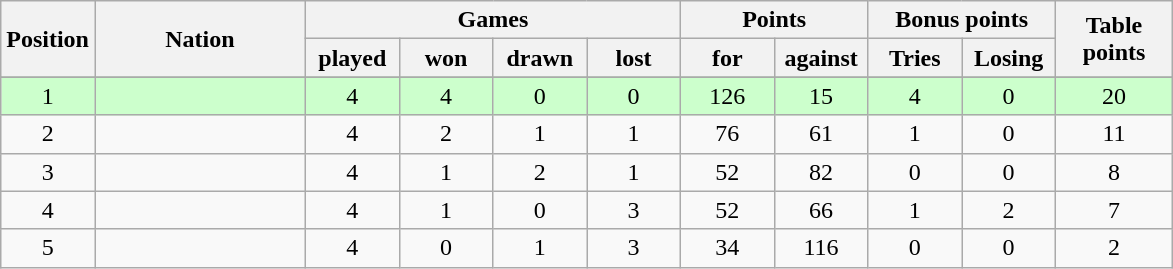<table class="wikitable" style="text-align: center;">
<tr>
<th rowspan=2 width="8%">Position</th>
<th rowspan=2 width="18%">Nation</th>
<th colspan=4 width="32%">Games</th>
<th colspan=2 width="16%">Points</th>
<th colspan=2 width="16%">Bonus points</th>
<th rowspan=2 width="10%">Table<br>points</th>
</tr>
<tr>
<th width="8%">played</th>
<th width="8%">won</th>
<th width="8%">drawn</th>
<th width="8%">lost</th>
<th width="8%">for</th>
<th width="8%">against</th>
<th width="8%">Tries</th>
<th width="8%">Losing</th>
</tr>
<tr>
</tr>
<tr bgcolor=#ccffcc align=center>
<td>1</td>
<td align=left></td>
<td>4</td>
<td>4</td>
<td>0</td>
<td>0</td>
<td>126</td>
<td>15</td>
<td>4</td>
<td>0</td>
<td>20</td>
</tr>
<tr>
<td>2</td>
<td align=left></td>
<td>4</td>
<td>2</td>
<td>1</td>
<td>1</td>
<td>76</td>
<td>61</td>
<td>1</td>
<td>0</td>
<td>11</td>
</tr>
<tr>
<td>3</td>
<td align=left></td>
<td>4</td>
<td>1</td>
<td>2</td>
<td>1</td>
<td>52</td>
<td>82</td>
<td>0</td>
<td>0</td>
<td>8</td>
</tr>
<tr>
<td>4</td>
<td align=left></td>
<td>4</td>
<td>1</td>
<td>0</td>
<td>3</td>
<td>52</td>
<td>66</td>
<td>1</td>
<td>2</td>
<td>7</td>
</tr>
<tr>
<td>5</td>
<td align=left></td>
<td>4</td>
<td>0</td>
<td>1</td>
<td>3</td>
<td>34</td>
<td>116</td>
<td>0</td>
<td>0</td>
<td>2</td>
</tr>
</table>
